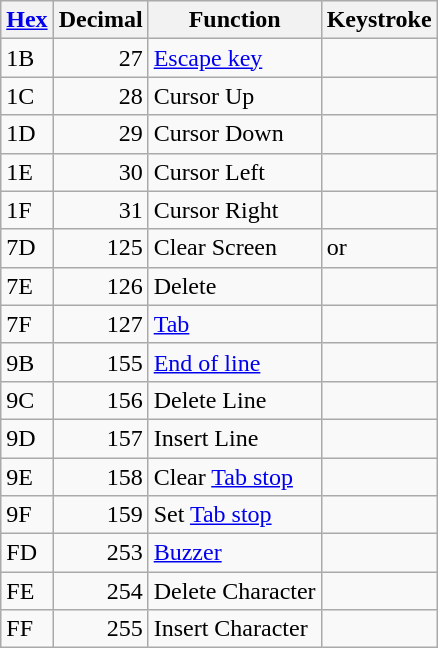<table class="wikitable">
<tr>
<th><a href='#'>Hex</a></th>
<th>Decimal</th>
<th>Function</th>
<th>Keystroke</th>
</tr>
<tr>
<td>1B</td>
<td align=right>27</td>
<td><a href='#'>Escape key</a></td>
<td></td>
</tr>
<tr>
<td>1C</td>
<td align=right>28</td>
<td>Cursor Up</td>
<td></td>
</tr>
<tr>
<td>1D</td>
<td align=right>29</td>
<td>Cursor Down</td>
<td></td>
</tr>
<tr>
<td>1E</td>
<td align=right>30</td>
<td>Cursor Left</td>
<td></td>
</tr>
<tr>
<td>1F</td>
<td align=right>31</td>
<td>Cursor Right</td>
<td></td>
</tr>
<tr>
<td>7D</td>
<td align=right>125</td>
<td>Clear Screen</td>
<td> or </td>
</tr>
<tr>
<td>7E</td>
<td align=right>126</td>
<td>Delete</td>
<td></td>
</tr>
<tr>
<td>7F</td>
<td align=right>127</td>
<td><a href='#'>Tab</a></td>
<td></td>
</tr>
<tr>
<td>9B</td>
<td align=right>155</td>
<td><a href='#'>End of line</a></td>
<td></td>
</tr>
<tr>
<td>9C</td>
<td align=right>156</td>
<td>Delete Line</td>
<td></td>
</tr>
<tr>
<td>9D</td>
<td align=right>157</td>
<td>Insert Line</td>
<td></td>
</tr>
<tr>
<td>9E</td>
<td align=right>158</td>
<td>Clear <a href='#'>Tab stop</a></td>
<td></td>
</tr>
<tr>
<td>9F</td>
<td align=right>159</td>
<td>Set <a href='#'>Tab stop</a></td>
<td></td>
</tr>
<tr>
<td>FD</td>
<td align=right>253</td>
<td><a href='#'>Buzzer</a></td>
<td></td>
</tr>
<tr>
<td>FE</td>
<td align=right>254</td>
<td>Delete Character</td>
<td></td>
</tr>
<tr>
<td>FF</td>
<td align=right>255</td>
<td>Insert Character</td>
<td></td>
</tr>
</table>
